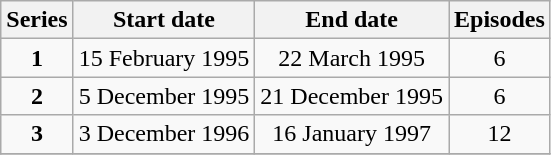<table class="wikitable" style="text-align:center;">
<tr>
<th>Series</th>
<th>Start date</th>
<th>End date</th>
<th>Episodes</th>
</tr>
<tr>
<td><strong>1</strong></td>
<td>15 February 1995</td>
<td>22 March 1995</td>
<td>6</td>
</tr>
<tr>
<td><strong>2</strong></td>
<td>5 December 1995</td>
<td>21 December 1995</td>
<td>6</td>
</tr>
<tr>
<td><strong>3</strong></td>
<td>3 December 1996</td>
<td>16 January 1997</td>
<td>12</td>
</tr>
<tr>
</tr>
</table>
